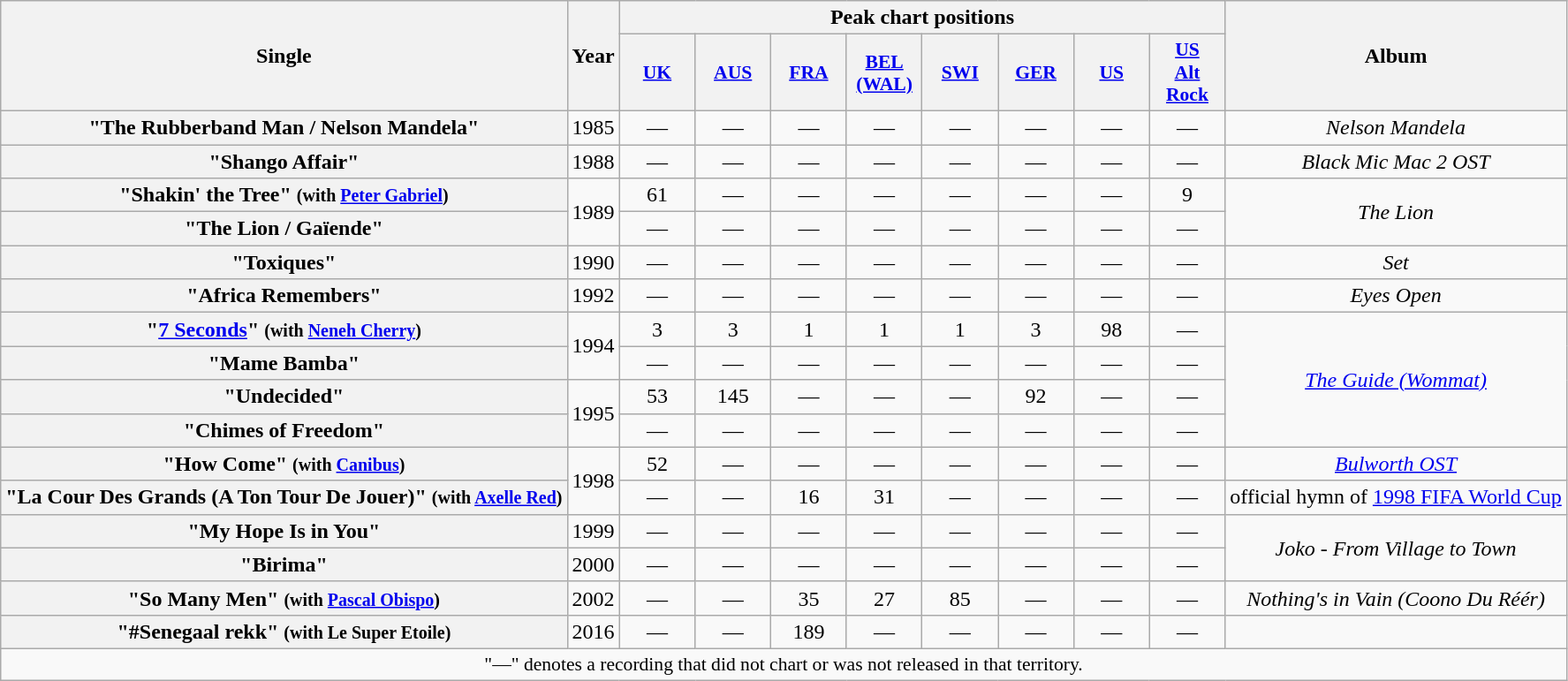<table class="wikitable plainrowheaders" style="text-align:center;">
<tr>
<th scope="col" rowspan="2">Single</th>
<th scope="col" rowspan="2">Year</th>
<th scope="col" colspan="8">Peak chart positions</th>
<th scope="col" rowspan="2">Album</th>
</tr>
<tr>
<th scope="col" style="width:3.5em; font-size:90%;"><a href='#'>UK</a><br></th>
<th scope="col" style="width:3.5em; font-size:90%;"><a href='#'>AUS</a><br></th>
<th scope="col" style="width:3.5em; font-size:90%;"><a href='#'>FRA</a><br></th>
<th scope="col" style="width:3.5em; font-size:90%;"><a href='#'>BEL<br>(WAL)</a><br></th>
<th scope="col" style="width:3.5em; font-size:90%;"><a href='#'>SWI</a><br></th>
<th scope="col" style="width:3.5em; font-size:90%;"><a href='#'>GER</a><br></th>
<th scope="col" style="width:3.5em; font-size:90%;"><a href='#'>US</a><br></th>
<th scope="col" style="width:3.5em; font-size:90%;"><a href='#'>US<br>Alt Rock</a><br></th>
</tr>
<tr>
<th scope="row">"The Rubberband Man / Nelson Mandela"</th>
<td>1985</td>
<td>—</td>
<td>—</td>
<td>—</td>
<td>—</td>
<td>—</td>
<td>—</td>
<td>—</td>
<td>—</td>
<td><em>Nelson Mandela</em></td>
</tr>
<tr>
<th scope="row">"Shango Affair"</th>
<td>1988</td>
<td>—</td>
<td>—</td>
<td>—</td>
<td>—</td>
<td>—</td>
<td>—</td>
<td>—</td>
<td>—</td>
<td><em>Black Mic Mac 2 OST</em></td>
</tr>
<tr>
<th scope="row">"Shakin' the Tree" <small>(with <a href='#'>Peter Gabriel</a>)</small></th>
<td rowspan="2">1989</td>
<td>61</td>
<td>—</td>
<td>—</td>
<td>—</td>
<td>—</td>
<td>—</td>
<td>—</td>
<td>9</td>
<td rowspan="2"><em>The Lion</em></td>
</tr>
<tr>
<th scope="row">"The Lion / Gaïende"</th>
<td>—</td>
<td>—</td>
<td>—</td>
<td>—</td>
<td>—</td>
<td>—</td>
<td>—</td>
<td>—</td>
</tr>
<tr>
<th scope="row">"Toxiques"</th>
<td>1990</td>
<td>—</td>
<td>—</td>
<td>—</td>
<td>—</td>
<td>—</td>
<td>—</td>
<td>—</td>
<td>—</td>
<td><em>Set</em></td>
</tr>
<tr>
<th scope="row">"Africa Remembers"</th>
<td>1992</td>
<td>—</td>
<td>—</td>
<td>—</td>
<td>—</td>
<td>—</td>
<td>—</td>
<td>—</td>
<td>—</td>
<td><em>Eyes Open</em></td>
</tr>
<tr>
<th scope="row">"<a href='#'>7 Seconds</a>" <small>(with <a href='#'>Neneh Cherry</a>)</small></th>
<td rowspan="2">1994</td>
<td>3</td>
<td>3</td>
<td>1</td>
<td>1</td>
<td>1</td>
<td>3</td>
<td>98</td>
<td>—</td>
<td rowspan="4"><em><a href='#'>The Guide (Wommat)</a></em></td>
</tr>
<tr>
<th scope="row">"Mame Bamba"</th>
<td>—</td>
<td>—</td>
<td>—</td>
<td>—</td>
<td>—</td>
<td>—</td>
<td>—</td>
<td>—</td>
</tr>
<tr>
<th scope="row">"Undecided"</th>
<td rowspan="2">1995</td>
<td>53</td>
<td>145</td>
<td>—</td>
<td>—</td>
<td>—</td>
<td>92</td>
<td>—</td>
<td>—</td>
</tr>
<tr>
<th scope="row">"Chimes of Freedom"</th>
<td>—</td>
<td>—</td>
<td>—</td>
<td>—</td>
<td>—</td>
<td>—</td>
<td>—</td>
<td>—</td>
</tr>
<tr>
<th scope="row">"How Come" <small>(with <a href='#'>Canibus</a>)</small></th>
<td rowspan="2">1998</td>
<td>52</td>
<td>—</td>
<td>—</td>
<td>—</td>
<td>—</td>
<td>—</td>
<td>—</td>
<td>—</td>
<td><em><a href='#'>Bulworth OST</a></em></td>
</tr>
<tr>
<th scope="row">"La Cour Des Grands (A Ton Tour De Jouer)" <small>(with <a href='#'>Axelle Red</a>)</small></th>
<td>—</td>
<td>—</td>
<td>16</td>
<td>31</td>
<td>—</td>
<td>—</td>
<td>—</td>
<td>—</td>
<td>official hymn of <a href='#'>1998 FIFA World Cup</a></td>
</tr>
<tr>
<th scope="row">"My Hope Is in You"</th>
<td>1999</td>
<td>—</td>
<td>—</td>
<td>—</td>
<td>—</td>
<td>—</td>
<td>—</td>
<td>—</td>
<td>—</td>
<td rowspan="2"><em>Joko - From Village to Town</em></td>
</tr>
<tr>
<th scope="row">"Birima"</th>
<td>2000</td>
<td>—</td>
<td>—</td>
<td>—</td>
<td>—</td>
<td>—</td>
<td>—</td>
<td>—</td>
<td>—</td>
</tr>
<tr>
<th scope="row">"So Many Men" <small>(with <a href='#'>Pascal Obispo</a>)</small></th>
<td>2002</td>
<td>—</td>
<td>—</td>
<td>35</td>
<td>27</td>
<td>85</td>
<td>—</td>
<td>—</td>
<td>—</td>
<td><em>Nothing's in Vain (Coono Du Réér)</em></td>
</tr>
<tr>
<th scope="row">"#Senegaal rekk" <small>(with Le Super Etoile)</small></th>
<td>2016</td>
<td>—</td>
<td>—</td>
<td>189</td>
<td>—</td>
<td>—</td>
<td>—</td>
<td>—</td>
<td>—</td>
<td></td>
</tr>
<tr>
<td colspan="11" style="font-size:90%">"—" denotes a recording that did not chart or was not released in that territory.</td>
</tr>
</table>
